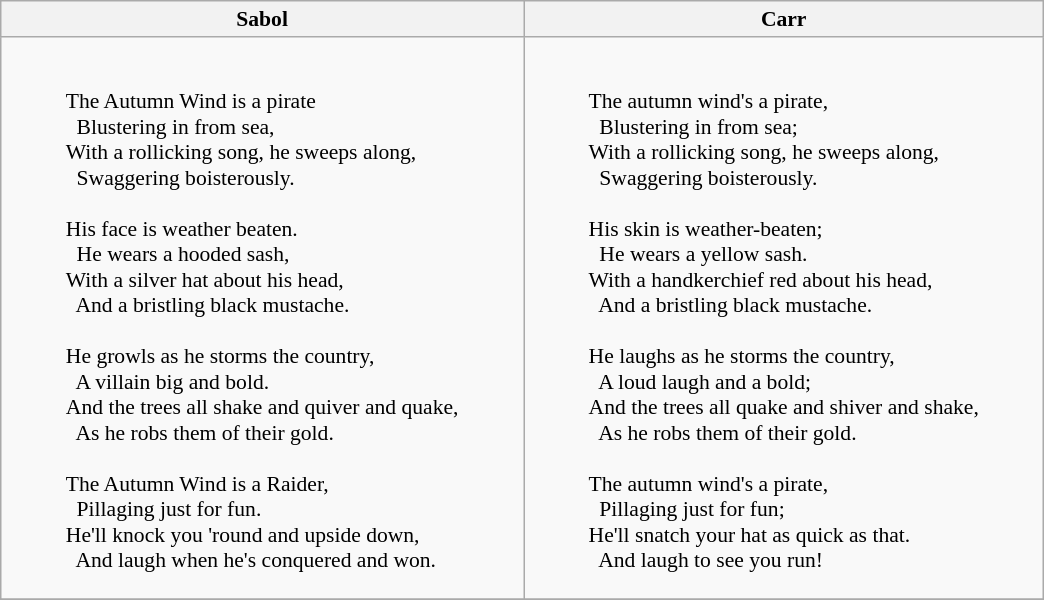<table class=wikitable style="font-size:90%;">
<tr>
<th>Sabol</th>
<th>Carr</th>
</tr>
<tr>
<td><br><blockquote>
The Autumn Wind is a pirate<br>
  Blustering in from sea,<br>
With a rollicking song, he sweeps along,<br>
  Swaggering boisterously.<br>
<br>
His face is weather beaten.<br>
  He wears a hooded sash,<br>
With a silver hat about his head,<br>
  And a bristling black mustache.<br>
<br>
He growls as he storms the country,<br>
  A villain big and bold.<br>
And the trees all shake and quiver and quake,<br>
  As he robs them of their gold.<br>
<br>
The Autumn Wind is a Raider,<br>
  Pillaging just for fun.<br>
He'll knock you 'round and upside down,<br>
  And laugh when he's conquered and won.
</blockquote></td>
<td><br><blockquote>
The autumn wind's a pirate, <br>
  Blustering in from sea; <br>
With a rollicking song, he sweeps along, <br>
  Swaggering boisterously. <br>
<br>
His skin is weather-beaten; <br>
  He wears a yellow sash. <br>
With a handkerchief red about his head, <br>
  And a bristling black mustache. <br>
<br>
He laughs as he storms the country, <br>
  A loud laugh and a bold; <br>
And the trees all quake and shiver and shake, <br>
  As he robs them of their gold. <br>
<br>
The autumn wind's a pirate, <br>
  Pillaging just for fun; <br>
He'll snatch your hat as quick as that. <br>
  And laugh to see you run!
</blockquote></td>
</tr>
<tr>
</tr>
</table>
